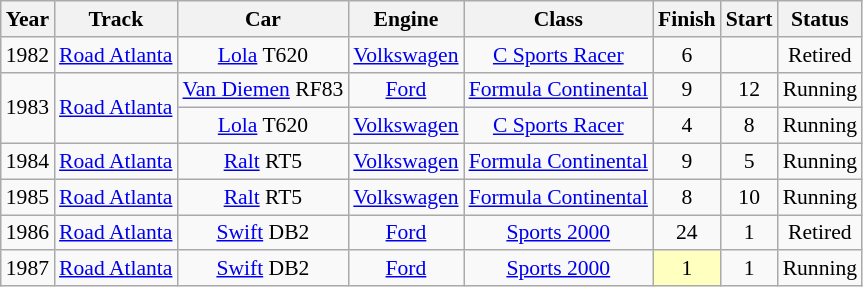<table class="wikitable" style="text-align:center; font-size:90%">
<tr>
<th>Year</th>
<th>Track</th>
<th>Car</th>
<th>Engine</th>
<th>Class</th>
<th>Finish</th>
<th>Start</th>
<th>Status</th>
</tr>
<tr>
<td>1982</td>
<td><a href='#'>Road Atlanta</a></td>
<td><a href='#'>Lola</a> T620</td>
<td><a href='#'>Volkswagen</a></td>
<td><a href='#'>C Sports Racer</a></td>
<td>6</td>
<td></td>
<td>Retired</td>
</tr>
<tr>
<td rowspan=2>1983</td>
<td rowspan=2><a href='#'>Road Atlanta</a></td>
<td><a href='#'>Van Diemen</a> RF83</td>
<td><a href='#'>Ford</a></td>
<td><a href='#'>Formula Continental</a></td>
<td>9</td>
<td>12</td>
<td>Running</td>
</tr>
<tr>
<td><a href='#'>Lola</a> T620</td>
<td><a href='#'>Volkswagen</a></td>
<td><a href='#'>C Sports Racer</a></td>
<td>4</td>
<td>8</td>
<td>Running</td>
</tr>
<tr>
<td>1984</td>
<td><a href='#'>Road Atlanta</a></td>
<td><a href='#'>Ralt</a> RT5</td>
<td><a href='#'>Volkswagen</a></td>
<td><a href='#'>Formula Continental</a></td>
<td>9</td>
<td>5</td>
<td>Running</td>
</tr>
<tr>
<td>1985</td>
<td><a href='#'>Road Atlanta</a></td>
<td><a href='#'>Ralt</a> RT5</td>
<td><a href='#'>Volkswagen</a></td>
<td><a href='#'>Formula Continental</a></td>
<td>8</td>
<td>10</td>
<td>Running</td>
</tr>
<tr>
<td>1986</td>
<td><a href='#'>Road Atlanta</a></td>
<td><a href='#'>Swift</a> DB2</td>
<td><a href='#'>Ford</a></td>
<td><a href='#'>Sports 2000</a></td>
<td>24</td>
<td>1</td>
<td>Retired</td>
</tr>
<tr>
<td>1987</td>
<td><a href='#'>Road Atlanta</a></td>
<td><a href='#'>Swift</a> DB2</td>
<td><a href='#'>Ford</a></td>
<td><a href='#'>Sports 2000</a></td>
<td style="background:#FFFFBF;">1</td>
<td>1</td>
<td>Running</td>
</tr>
</table>
